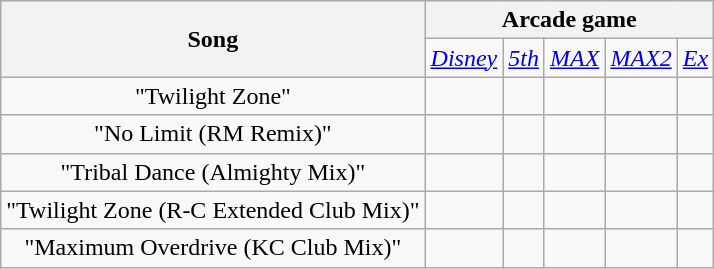<table class="wikitable" style="text-align:center">
<tr>
<th rowspan="2">Song</th>
<th colspan="14">Arcade game</th>
</tr>
<tr>
<td><em><a href='#'>Disney</a></em></td>
<td><em><a href='#'>5th</a></em></td>
<td><em><a href='#'>MAX</a></em></td>
<td><em><a href='#'>MAX2</a></em></td>
<td><em><a href='#'>Ex</a></em></td>
</tr>
<tr>
<td>"Twilight Zone"</td>
<td></td>
<td></td>
<td></td>
<td></td>
<td></td>
</tr>
<tr>
<td>"No Limit (RM Remix)"</td>
<td></td>
<td></td>
<td></td>
<td></td>
<td></td>
</tr>
<tr>
<td>"Tribal Dance (Almighty Mix)"</td>
<td></td>
<td></td>
<td></td>
<td></td>
<td></td>
</tr>
<tr>
<td>"Twilight Zone (R-C Extended Club Mix)"</td>
<td></td>
<td></td>
<td></td>
<td></td>
<td></td>
</tr>
<tr>
<td>"Maximum Overdrive (KC Club Mix)"</td>
<td></td>
<td></td>
<td></td>
<td></td>
<td></td>
</tr>
</table>
